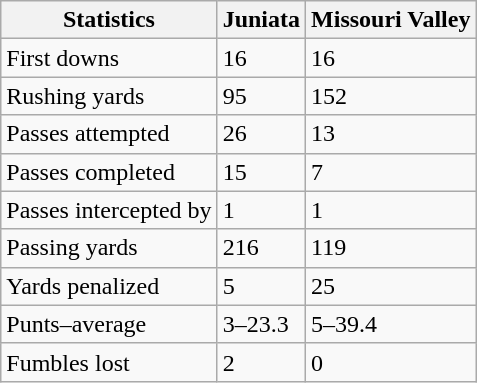<table class="wikitable">
<tr>
<th>Statistics</th>
<th>Juniata</th>
<th>Missouri Valley</th>
</tr>
<tr>
<td>First downs</td>
<td>16</td>
<td>16</td>
</tr>
<tr>
<td>Rushing yards</td>
<td>95</td>
<td>152</td>
</tr>
<tr>
<td>Passes attempted</td>
<td>26</td>
<td>13</td>
</tr>
<tr>
<td>Passes completed</td>
<td>15</td>
<td>7</td>
</tr>
<tr>
<td>Passes intercepted by</td>
<td>1</td>
<td>1</td>
</tr>
<tr>
<td>Passing yards</td>
<td>216</td>
<td>119</td>
</tr>
<tr>
<td>Yards penalized</td>
<td>5</td>
<td>25</td>
</tr>
<tr>
<td>Punts–average</td>
<td>3–23.3</td>
<td>5–39.4</td>
</tr>
<tr>
<td>Fumbles lost</td>
<td>2</td>
<td>0</td>
</tr>
</table>
